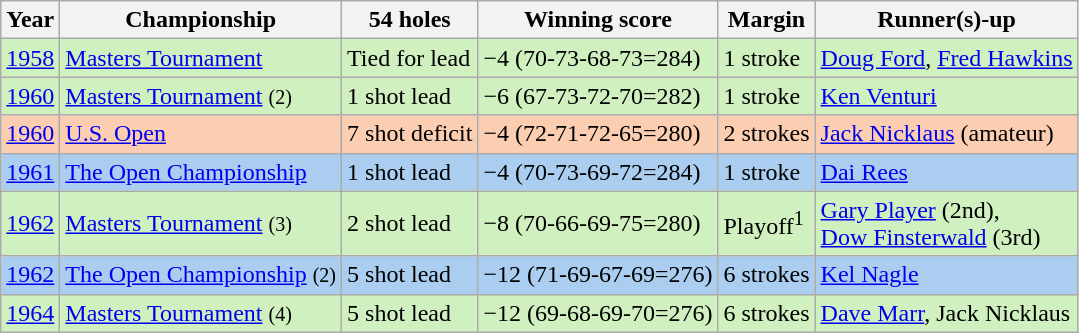<table class="wikitable">
<tr>
<th>Year</th>
<th>Championship</th>
<th>54 holes</th>
<th>Winning score</th>
<th>Margin</th>
<th>Runner(s)-up</th>
</tr>
<tr style="background:#D0F0C0;">
<td><a href='#'>1958</a></td>
<td><a href='#'>Masters Tournament</a></td>
<td>Tied for lead</td>
<td>−4 (70-73-68-73=284)</td>
<td>1 stroke</td>
<td> <a href='#'>Doug Ford</a>,  <a href='#'>Fred Hawkins</a></td>
</tr>
<tr style="background:#D0F0C0;">
<td><a href='#'>1960</a></td>
<td><a href='#'>Masters Tournament</a> <small>(2)</small></td>
<td>1 shot lead</td>
<td>−6 (67-73-72-70=282)</td>
<td>1 stroke</td>
<td> <a href='#'>Ken Venturi</a></td>
</tr>
<tr style="background:#FBCEB1;">
<td><a href='#'>1960</a></td>
<td><a href='#'>U.S. Open</a></td>
<td>7 shot deficit</td>
<td>−4 (72-71-72-65=280)</td>
<td>2 strokes</td>
<td> <a href='#'>Jack Nicklaus</a> (amateur)</td>
</tr>
<tr style="background:#ABCDEF;">
<td><a href='#'>1961</a></td>
<td><a href='#'>The Open Championship</a></td>
<td>1 shot lead</td>
<td>−4 (70-73-69-72=284)</td>
<td>1 stroke</td>
<td> <a href='#'>Dai Rees</a></td>
</tr>
<tr style="background:#D0F0C0;">
<td><a href='#'>1962</a></td>
<td><a href='#'>Masters Tournament</a> <small>(3)</small></td>
<td>2 shot lead</td>
<td>−8 (70-66-69-75=280)</td>
<td>Playoff<sup>1</sup></td>
<td> <a href='#'>Gary Player</a> (2nd),<br> <a href='#'>Dow Finsterwald</a> (3rd)</td>
</tr>
<tr style="background:#ABCDEF;">
<td><a href='#'>1962</a></td>
<td><a href='#'>The Open Championship</a> <small>(2)</small></td>
<td>5 shot lead</td>
<td>−12 (71-69-67-69=276)</td>
<td>6 strokes</td>
<td> <a href='#'>Kel Nagle</a></td>
</tr>
<tr style="background:#D0F0C0;">
<td><a href='#'>1964</a></td>
<td><a href='#'>Masters Tournament</a> <small>(4)</small></td>
<td>5 shot lead</td>
<td>−12 (69-68-69-70=276)</td>
<td>6 strokes</td>
<td> <a href='#'>Dave Marr</a>,  Jack Nicklaus</td>
</tr>
</table>
